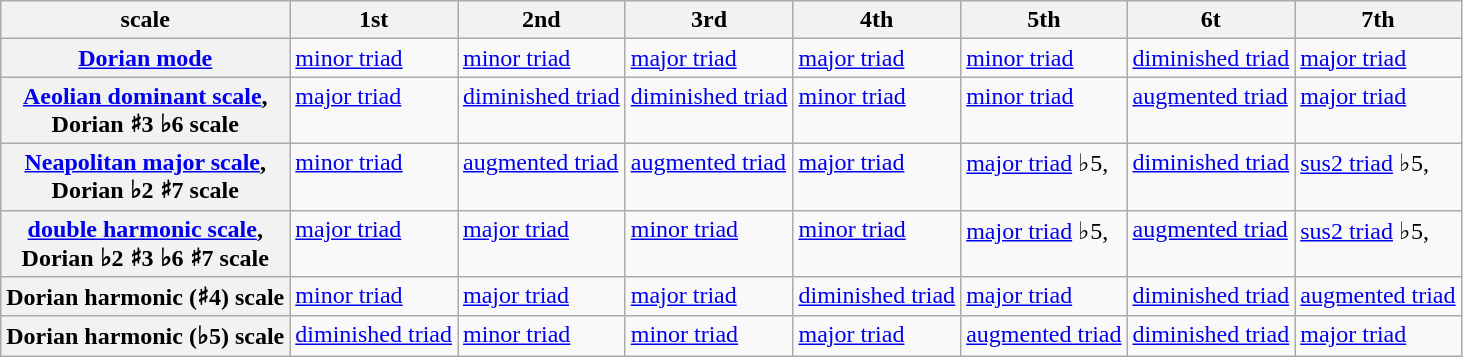<table class=wikitable>
<tr>
<th>scale</th>
<th>1st</th>
<th>2nd</th>
<th>3rd</th>
<th>4th</th>
<th>5th</th>
<th>6t</th>
<th>7th</th>
</tr>
<tr style="vertical-align:top;">
<th><a href='#'>Dorian mode</a></th>
<td><a href='#'>minor triad</a></td>
<td><a href='#'>minor triad</a></td>
<td><a href='#'>major triad</a></td>
<td><a href='#'>major triad</a></td>
<td><a href='#'>minor triad</a></td>
<td><a href='#'>diminished triad</a></td>
<td><a href='#'>major triad</a></td>
</tr>
<tr style="vertical-align:top;">
<th><a href='#'>Aeolian dominant scale</a>,<br>Dorian ♯3 ♭6 scale</th>
<td><a href='#'>major triad</a></td>
<td><a href='#'>diminished triad</a></td>
<td><a href='#'>diminished triad</a></td>
<td><a href='#'>minor triad</a></td>
<td><a href='#'>minor triad</a></td>
<td><a href='#'>augmented triad</a></td>
<td><a href='#'>major triad</a></td>
</tr>
<tr style="vertical-align:top;">
<th><a href='#'>Neapolitan major scale</a>,<br>Dorian ♭2 ♯7 scale</th>
<td><a href='#'>minor triad</a></td>
<td><a href='#'>augmented triad</a></td>
<td><a href='#'>augmented triad</a></td>
<td><a href='#'>major triad</a></td>
<td><a href='#'>major triad</a> ♭5,<br></td>
<td><a href='#'>diminished triad</a></td>
<td><a href='#'>sus2 triad</a> ♭5,<br></td>
</tr>
<tr style="vertical-align:top;">
<th><a href='#'>double harmonic scale</a>,<br>Dorian ♭2 ♯3 ♭6 ♯7 scale</th>
<td><a href='#'>major triad</a></td>
<td><a href='#'>major triad</a></td>
<td><a href='#'>minor triad</a></td>
<td><a href='#'>minor triad</a></td>
<td><a href='#'>major triad</a> ♭5,<br></td>
<td><a href='#'>augmented triad</a></td>
<td><a href='#'>sus2 triad</a> ♭5,<br></td>
</tr>
<tr style="vertical-align:top;">
<th>Dorian harmonic (♯4) scale</th>
<td><a href='#'>minor triad</a></td>
<td><a href='#'>major triad</a></td>
<td><a href='#'>major triad</a></td>
<td><a href='#'>diminished triad</a></td>
<td><a href='#'>major triad</a></td>
<td><a href='#'>diminished triad</a></td>
<td><a href='#'>augmented triad</a></td>
</tr>
<tr style="vertical-align:top;">
<th>Dorian harmonic (♭5) scale</th>
<td><a href='#'>diminished triad</a></td>
<td><a href='#'>minor triad</a></td>
<td><a href='#'>minor triad</a></td>
<td><a href='#'>major triad</a></td>
<td><a href='#'>augmented triad</a></td>
<td><a href='#'>diminished triad</a></td>
<td><a href='#'>major triad</a></td>
</tr>
</table>
